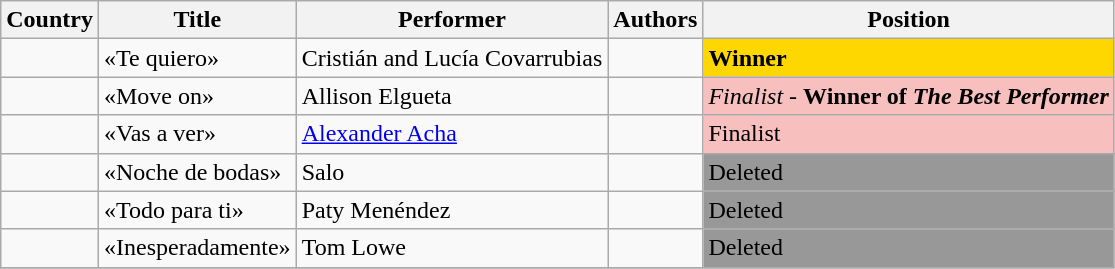<table class="wikitable">
<tr>
<th>Country</th>
<th>Title</th>
<th>Performer</th>
<th>Authors</th>
<th>Position</th>
</tr>
<tr>
<td></td>
<td>«Te quiero»</td>
<td>Cristián and Lucía Covarrubias</td>
<td></td>
<td style="background-color:gold;"><strong>Winner</strong></td>
</tr>
<tr>
<td></td>
<td>«Move on»</td>
<td>Allison Elgueta</td>
<td></td>
<td style="background-color:#F7BFBE;"><em>Finalist</em> - <strong>Winner of <em>The Best Performer<strong><em></td>
</tr>
<tr>
<td></td>
<td>«Vas a ver»</td>
<td><a href='#'>Alexander Acha</a></td>
<td></td>
<td style="background-color:#F7BFBE;"></em>Finalist<em></td>
</tr>
<tr>
<td></td>
<td>«Noche de bodas»</td>
<td>Salo</td>
<td></td>
<td style="background-color:#989898;">Deleted</td>
</tr>
<tr>
<td></td>
<td>«Todo para ti»</td>
<td>Paty Menéndez</td>
<td></td>
<td style="background-color:#989898;">Deleted</td>
</tr>
<tr>
<td></td>
<td>«Inesperadamente»</td>
<td>Tom Lowe</td>
<td></td>
<td style="background-color:#989898;">Deleted</td>
</tr>
<tr>
</tr>
</table>
